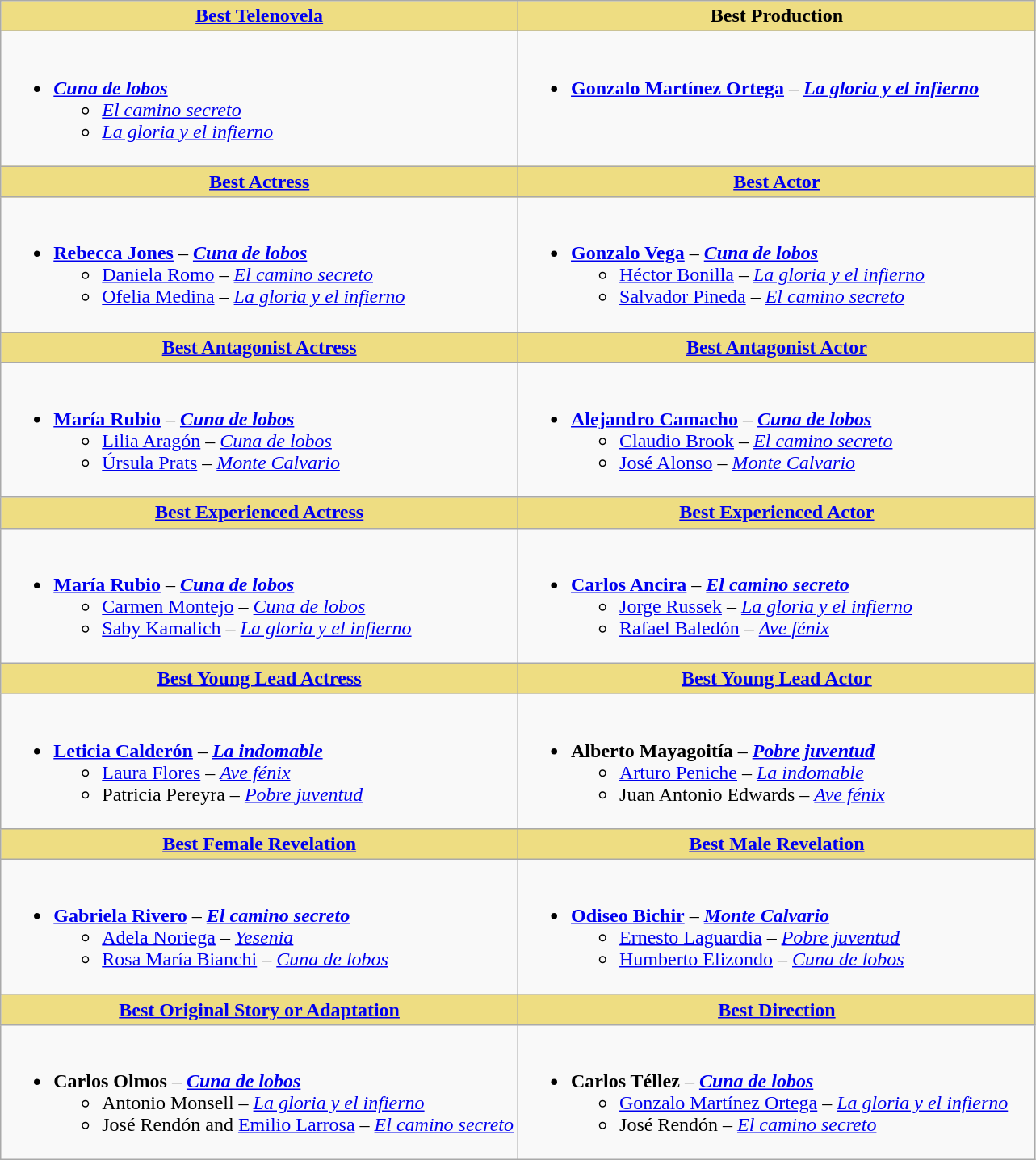<table class="wikitable">
<tr>
<th style="background:#EEDD82; width:50%"><a href='#'>Best Telenovela</a></th>
<th style="background:#EEDD82; width:50%">Best Production</th>
</tr>
<tr>
<td valign="top"><br><ul><li><strong><em><a href='#'>Cuna de lobos</a></em></strong><ul><li><em><a href='#'>El camino secreto</a></em></li><li><em><a href='#'>La gloria y el infierno</a></em></li></ul></li></ul></td>
<td valign="top"><br><ul><li><strong><a href='#'>Gonzalo Martínez Ortega</a></strong> – <strong><em><a href='#'>La gloria y el infierno</a></em></strong></li></ul></td>
</tr>
<tr>
<th style="background:#EEDD82; width:50%"><a href='#'>Best Actress</a></th>
<th style="background:#EEDD82; width:50%"><a href='#'>Best Actor</a></th>
</tr>
<tr>
<td valign="top"><br><ul><li><strong><a href='#'>Rebecca Jones</a></strong> – <strong><em><a href='#'>Cuna de lobos</a></em></strong><ul><li><a href='#'>Daniela Romo</a> – <em><a href='#'>El camino secreto</a></em></li><li><a href='#'>Ofelia Medina</a> – <em><a href='#'>La gloria y el infierno</a></em></li></ul></li></ul></td>
<td valign="top"><br><ul><li><strong><a href='#'>Gonzalo Vega</a></strong> – <strong><em><a href='#'>Cuna de lobos</a></em></strong><ul><li><a href='#'>Héctor Bonilla</a> – <em><a href='#'>La gloria y el infierno</a></em></li><li><a href='#'>Salvador Pineda</a> – <em><a href='#'>El camino secreto</a></em></li></ul></li></ul></td>
</tr>
<tr>
<th style="background:#EEDD82; width:50%"><a href='#'>Best Antagonist Actress</a></th>
<th style="background:#EEDD82; width:50%"><a href='#'>Best Antagonist Actor</a></th>
</tr>
<tr>
<td valign="top"><br><ul><li><strong><a href='#'>María Rubio</a></strong> – <strong><em><a href='#'>Cuna de lobos</a></em></strong><ul><li><a href='#'>Lilia Aragón</a> – <em><a href='#'>Cuna de lobos</a></em></li><li><a href='#'>Úrsula Prats</a> – <em><a href='#'>Monte Calvario</a></em></li></ul></li></ul></td>
<td valign="top"><br><ul><li><strong><a href='#'>Alejandro Camacho</a></strong> – <strong><em><a href='#'>Cuna de lobos</a></em></strong><ul><li><a href='#'>Claudio Brook</a> – <em><a href='#'>El camino secreto</a></em></li><li><a href='#'>José Alonso</a> – <em><a href='#'>Monte Calvario</a></em></li></ul></li></ul></td>
</tr>
<tr>
<th style="background:#EEDD82; width:50%"><a href='#'>Best Experienced Actress</a></th>
<th style="background:#EEDD82; width:50%"><a href='#'>Best Experienced Actor</a></th>
</tr>
<tr>
<td valign="top"><br><ul><li><strong><a href='#'>María Rubio</a></strong> – <strong><em><a href='#'>Cuna de lobos</a></em></strong><ul><li><a href='#'>Carmen Montejo</a> – <em><a href='#'>Cuna de lobos</a></em></li><li><a href='#'>Saby Kamalich</a> – <em><a href='#'>La gloria y el infierno</a></em></li></ul></li></ul></td>
<td valign="top"><br><ul><li><strong><a href='#'>Carlos Ancira</a></strong> – <strong><em><a href='#'>El camino secreto</a></em></strong><ul><li><a href='#'>Jorge Russek</a> – <em><a href='#'>La gloria y el infierno</a></em></li><li><a href='#'>Rafael Baledón</a> – <em><a href='#'>Ave fénix</a></em></li></ul></li></ul></td>
</tr>
<tr>
<th style="background:#EEDD82; width:50%"><a href='#'>Best Young Lead Actress</a></th>
<th style="background:#EEDD82; width:50%"><a href='#'>Best Young Lead Actor</a></th>
</tr>
<tr>
<td valign="top"><br><ul><li><strong><a href='#'>Leticia Calderón</a></strong> – <strong><em><a href='#'>La indomable</a></em></strong><ul><li><a href='#'>Laura Flores</a> – <em><a href='#'>Ave fénix</a></em></li><li>Patricia Pereyra – <em><a href='#'>Pobre juventud</a></em></li></ul></li></ul></td>
<td valign="top"><br><ul><li><strong>Alberto Mayagoitía</strong> – <strong><em><a href='#'>Pobre juventud</a></em></strong><ul><li><a href='#'>Arturo Peniche</a> – <em><a href='#'>La indomable</a></em></li><li>Juan Antonio Edwards – <em><a href='#'>Ave fénix</a></em></li></ul></li></ul></td>
</tr>
<tr>
<th style="background:#EEDD82; width:50%"><a href='#'>Best Female Revelation</a></th>
<th style="background:#EEDD82; width:50%"><a href='#'>Best Male Revelation</a></th>
</tr>
<tr>
<td valign="top"><br><ul><li><strong><a href='#'>Gabriela Rivero</a></strong> – <strong><em><a href='#'>El camino secreto</a></em></strong><ul><li><a href='#'>Adela Noriega</a> – <em><a href='#'>Yesenia</a></em></li><li><a href='#'>Rosa María Bianchi</a> – <em><a href='#'>Cuna de lobos</a></em></li></ul></li></ul></td>
<td valign="top"><br><ul><li><strong><a href='#'>Odiseo Bichir</a></strong> – <strong><em><a href='#'>Monte Calvario</a></em></strong><ul><li><a href='#'>Ernesto Laguardia</a> – <em><a href='#'>Pobre juventud</a></em></li><li><a href='#'>Humberto Elizondo</a> – <em><a href='#'>Cuna de lobos</a></em></li></ul></li></ul></td>
</tr>
<tr>
<th style="background:#EEDD82; width:50%"><a href='#'>Best Original Story or Adaptation</a></th>
<th style="background:#EEDD82; width:50%"><a href='#'>Best Direction</a></th>
</tr>
<tr>
<td valign="top"><br><ul><li><strong>Carlos Olmos</strong> – <strong><em><a href='#'>Cuna de lobos</a></em></strong><ul><li>Antonio Monsell – <em><a href='#'>La gloria y el infierno</a></em></li><li>José Rendón and <a href='#'>Emilio Larrosa</a> – <em><a href='#'>El camino secreto</a></em></li></ul></li></ul></td>
<td valign="top"><br><ul><li><strong>Carlos Téllez</strong> – <strong><em><a href='#'>Cuna de lobos</a></em></strong><ul><li><a href='#'>Gonzalo Martínez Ortega</a> – <em><a href='#'>La gloria y el infierno</a></em></li><li>José Rendón – <em><a href='#'>El camino secreto</a></em></li></ul></li></ul></td>
</tr>
</table>
